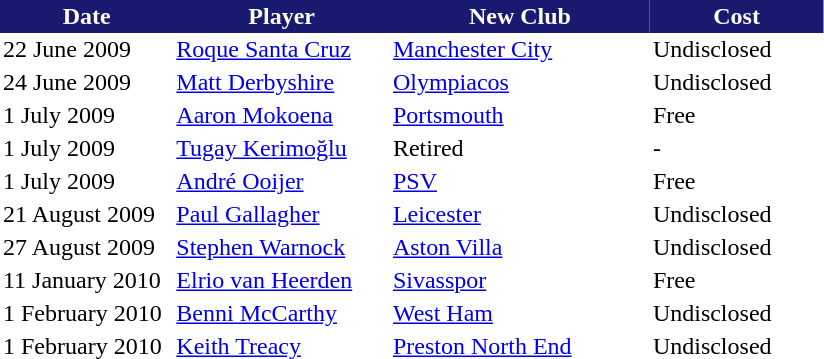<table border="0" cellspacing="0" cellpadding="2">
<tr style="background:#191970; color:white;">
<th width=20%>Date</th>
<th width=25%>Player</th>
<th width=30%>New Club</th>
<th width=20%>Cost</th>
</tr>
<tr>
<td>22 June 2009</td>
<td> <a href='#'>Roque Santa Cruz</a></td>
<td> <a href='#'>Manchester City</a></td>
<td>Undisclosed</td>
</tr>
<tr>
<td>24 June 2009</td>
<td> <a href='#'>Matt Derbyshire</a></td>
<td> <a href='#'>Olympiacos</a></td>
<td>Undisclosed</td>
</tr>
<tr>
<td>1 July 2009</td>
<td> <a href='#'>Aaron Mokoena</a></td>
<td> <a href='#'>Portsmouth</a></td>
<td>Free</td>
</tr>
<tr>
<td>1 July 2009</td>
<td> <a href='#'>Tugay Kerimoğlu</a></td>
<td> Retired</td>
<td>-</td>
</tr>
<tr>
<td>1 July 2009</td>
<td> <a href='#'>André Ooijer</a></td>
<td> <a href='#'>PSV</a></td>
<td>Free</td>
</tr>
<tr>
<td>21 August 2009</td>
<td> <a href='#'>Paul Gallagher</a></td>
<td> <a href='#'>Leicester</a></td>
<td>Undisclosed</td>
</tr>
<tr>
<td>27 August 2009</td>
<td> <a href='#'>Stephen Warnock</a></td>
<td> <a href='#'>Aston Villa</a></td>
<td>Undisclosed</td>
</tr>
<tr>
<td>11 January 2010</td>
<td> <a href='#'>Elrio van Heerden</a></td>
<td> <a href='#'>Sivasspor</a></td>
<td>Free</td>
</tr>
<tr>
<td>1 February 2010</td>
<td> <a href='#'>Benni McCarthy</a></td>
<td> <a href='#'>West Ham</a></td>
<td>Undisclosed</td>
</tr>
<tr>
<td>1 February 2010</td>
<td> <a href='#'>Keith Treacy</a></td>
<td> <a href='#'>Preston North End</a></td>
<td>Undisclosed</td>
</tr>
<tr>
</tr>
</table>
